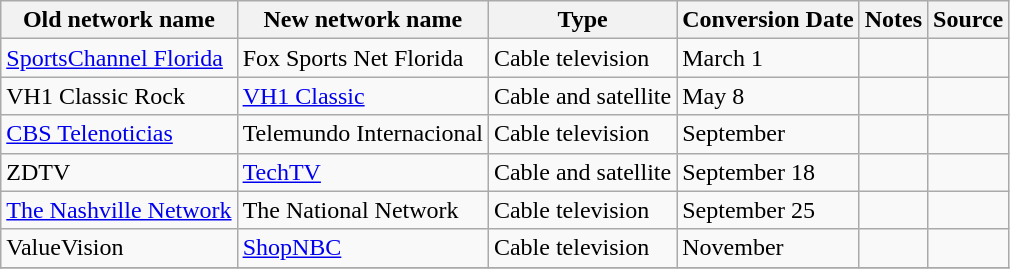<table class="wikitable">
<tr>
<th>Old network name</th>
<th>New network name</th>
<th>Type</th>
<th>Conversion Date</th>
<th>Notes</th>
<th>Source</th>
</tr>
<tr>
<td><a href='#'>SportsChannel Florida</a></td>
<td>Fox Sports Net Florida</td>
<td>Cable television</td>
<td>March 1</td>
<td></td>
<td></td>
</tr>
<tr>
<td>VH1 Classic Rock</td>
<td><a href='#'>VH1 Classic</a></td>
<td>Cable and satellite</td>
<td>May 8</td>
<td></td>
<td></td>
</tr>
<tr>
<td><a href='#'>CBS Telenoticias</a></td>
<td>Telemundo Internacional</td>
<td>Cable television</td>
<td>September</td>
<td></td>
<td></td>
</tr>
<tr>
<td>ZDTV</td>
<td><a href='#'>TechTV</a></td>
<td>Cable and satellite</td>
<td>September 18</td>
<td></td>
<td></td>
</tr>
<tr>
<td><a href='#'>The Nashville Network</a></td>
<td>The National Network</td>
<td>Cable television</td>
<td>September 25</td>
<td></td>
<td></td>
</tr>
<tr>
<td>ValueVision</td>
<td><a href='#'>ShopNBC</a></td>
<td>Cable television</td>
<td>November</td>
<td></td>
<td></td>
</tr>
<tr>
</tr>
</table>
